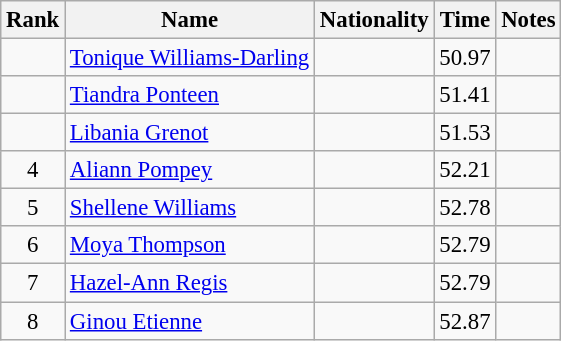<table class="wikitable sortable" style="text-align:center;font-size:95%">
<tr>
<th>Rank</th>
<th>Name</th>
<th>Nationality</th>
<th>Time</th>
<th>Notes</th>
</tr>
<tr>
<td></td>
<td align=left><a href='#'>Tonique Williams-Darling</a></td>
<td align=left></td>
<td>50.97</td>
<td></td>
</tr>
<tr>
<td></td>
<td align=left><a href='#'>Tiandra Ponteen</a></td>
<td align=left></td>
<td>51.41</td>
<td></td>
</tr>
<tr>
<td></td>
<td align=left><a href='#'>Libania Grenot</a></td>
<td align=left></td>
<td>51.53</td>
<td></td>
</tr>
<tr>
<td>4</td>
<td align=left><a href='#'>Aliann Pompey</a></td>
<td align=left></td>
<td>52.21</td>
<td></td>
</tr>
<tr>
<td>5</td>
<td align=left><a href='#'>Shellene Williams</a></td>
<td align=left></td>
<td>52.78</td>
<td></td>
</tr>
<tr>
<td>6</td>
<td align=left><a href='#'>Moya Thompson</a></td>
<td align=left></td>
<td>52.79</td>
<td></td>
</tr>
<tr>
<td>7</td>
<td align=left><a href='#'>Hazel-Ann Regis</a></td>
<td align=left></td>
<td>52.79</td>
<td></td>
</tr>
<tr>
<td>8</td>
<td align=left><a href='#'>Ginou Etienne</a></td>
<td align=left></td>
<td>52.87</td>
<td></td>
</tr>
</table>
